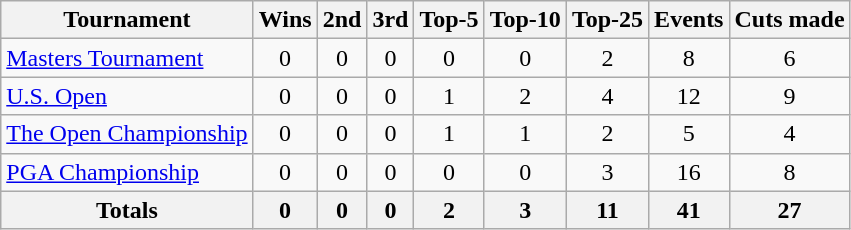<table class=wikitable style=text-align:center>
<tr>
<th>Tournament</th>
<th>Wins</th>
<th>2nd</th>
<th>3rd</th>
<th>Top-5</th>
<th>Top-10</th>
<th>Top-25</th>
<th>Events</th>
<th>Cuts made</th>
</tr>
<tr>
<td align=left><a href='#'>Masters Tournament</a></td>
<td>0</td>
<td>0</td>
<td>0</td>
<td>0</td>
<td>0</td>
<td>2</td>
<td>8</td>
<td>6</td>
</tr>
<tr>
<td align=left><a href='#'>U.S. Open</a></td>
<td>0</td>
<td>0</td>
<td>0</td>
<td>1</td>
<td>2</td>
<td>4</td>
<td>12</td>
<td>9</td>
</tr>
<tr>
<td align=left><a href='#'>The Open Championship</a></td>
<td>0</td>
<td>0</td>
<td>0</td>
<td>1</td>
<td>1</td>
<td>2</td>
<td>5</td>
<td>4</td>
</tr>
<tr>
<td align=left><a href='#'>PGA Championship</a></td>
<td>0</td>
<td>0</td>
<td>0</td>
<td>0</td>
<td>0</td>
<td>3</td>
<td>16</td>
<td>8</td>
</tr>
<tr>
<th>Totals</th>
<th>0</th>
<th>0</th>
<th>0</th>
<th>2</th>
<th>3</th>
<th>11</th>
<th>41</th>
<th>27</th>
</tr>
</table>
